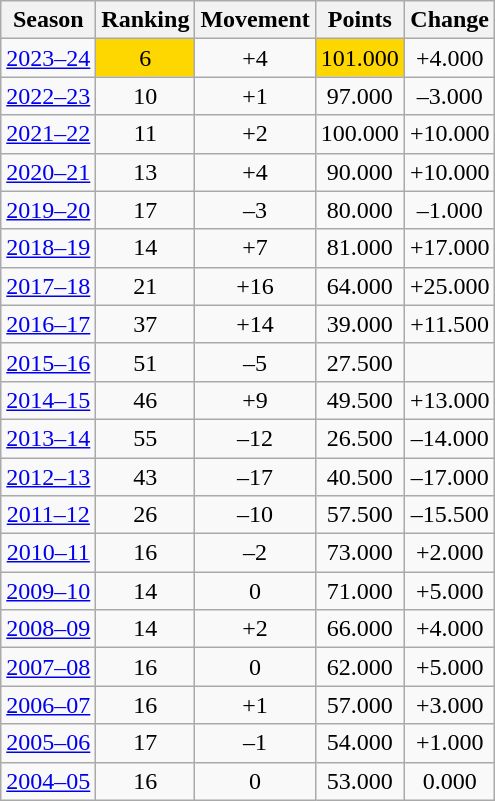<table class="wikitable plainrowheaders sortable" style="text-align: center;">
<tr>
<th>Season</th>
<th>Ranking</th>
<th>Movement</th>
<th>Points</th>
<th>Change</th>
</tr>
<tr>
<td><a href='#'>2023–24</a></td>
<td bgcolor=Gold>6</td>
<td> +4</td>
<td bgcolor=Gold>101.000</td>
<td> +4.000</td>
</tr>
<tr>
<td><a href='#'>2022–23</a></td>
<td>10</td>
<td> +1</td>
<td>97.000</td>
<td> –3.000</td>
</tr>
<tr>
<td><a href='#'>2021–22</a></td>
<td>11</td>
<td> +2</td>
<td>100.000</td>
<td> +10.000</td>
</tr>
<tr>
<td><a href='#'>2020–21</a></td>
<td>13</td>
<td> +4</td>
<td>90.000</td>
<td> +10.000</td>
</tr>
<tr>
<td><a href='#'>2019–20</a></td>
<td>17</td>
<td> –3</td>
<td>80.000</td>
<td> –1.000</td>
</tr>
<tr>
<td><a href='#'>2018–19</a></td>
<td>14</td>
<td> +7</td>
<td>81.000</td>
<td> +17.000</td>
</tr>
<tr>
<td><a href='#'>2017–18</a></td>
<td>21</td>
<td> +16</td>
<td>64.000</td>
<td> +25.000</td>
</tr>
<tr>
<td><a href='#'>2016–17</a></td>
<td>37</td>
<td> +14</td>
<td>39.000</td>
<td> +11.500</td>
</tr>
<tr>
<td><a href='#'>2015–16</a></td>
<td>51</td>
<td> –5</td>
<td>27.500</td>
<td></td>
</tr>
<tr>
<td><a href='#'>2014–15</a></td>
<td>46</td>
<td> +9</td>
<td>49.500</td>
<td> +13.000</td>
</tr>
<tr>
<td><a href='#'>2013–14</a></td>
<td>55</td>
<td> –12</td>
<td>26.500</td>
<td> –14.000</td>
</tr>
<tr>
<td><a href='#'>2012–13</a></td>
<td>43</td>
<td> –17</td>
<td>40.500</td>
<td> –17.000</td>
</tr>
<tr>
<td><a href='#'>2011–12</a></td>
<td>26</td>
<td> –10</td>
<td>57.500</td>
<td> –15.500</td>
</tr>
<tr>
<td><a href='#'>2010–11</a></td>
<td>16</td>
<td> –2</td>
<td>73.000</td>
<td> +2.000</td>
</tr>
<tr>
<td><a href='#'>2009–10</a></td>
<td>14</td>
<td>0</td>
<td>71.000</td>
<td> +5.000</td>
</tr>
<tr>
<td><a href='#'>2008–09</a></td>
<td>14</td>
<td> +2</td>
<td>66.000</td>
<td> +4.000</td>
</tr>
<tr>
<td><a href='#'>2007–08</a></td>
<td>16</td>
<td>0</td>
<td>62.000</td>
<td> +5.000</td>
</tr>
<tr>
<td><a href='#'>2006–07</a></td>
<td>16</td>
<td> +1</td>
<td>57.000</td>
<td> +3.000</td>
</tr>
<tr>
<td><a href='#'>2005–06</a></td>
<td>17</td>
<td> –1</td>
<td>54.000</td>
<td> +1.000</td>
</tr>
<tr>
<td><a href='#'>2004–05</a></td>
<td>16</td>
<td>0</td>
<td>53.000</td>
<td>0.000</td>
</tr>
</table>
